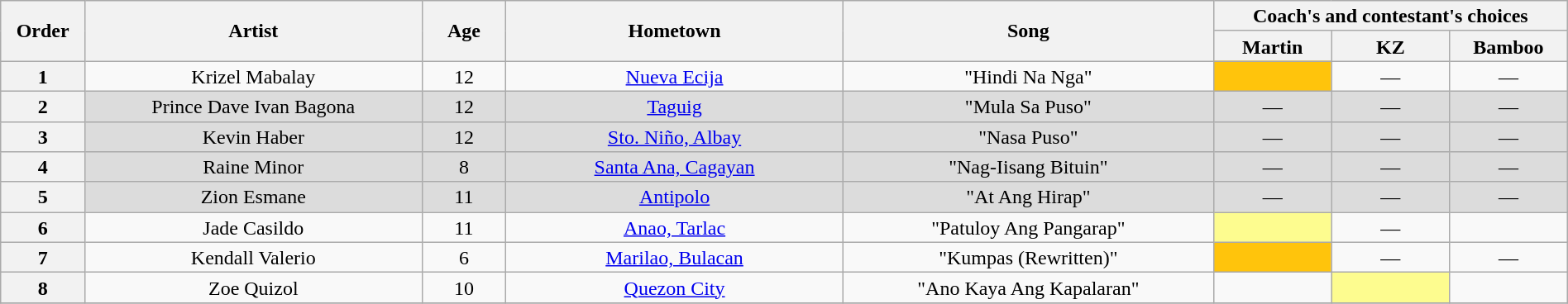<table class="wikitable" style="text-align:center; line-height:17px; width:100%;">
<tr>
<th rowspan="2" scope="col" width="05%">Order</th>
<th rowspan="2" scope="col" width="20%">Artist</th>
<th rowspan="2" scope="col" width="05%">Age</th>
<th rowspan="2" scope="col" width="20%">Hometown</th>
<th rowspan="2" scope="col" width="22%">Song</th>
<th colspan="3">Coach's and contestant's choices</th>
</tr>
<tr>
<th width="07%">Martin</th>
<th width="07%">KZ</th>
<th width="07%">Bamboo</th>
</tr>
<tr>
<th>1</th>
<td>Krizel Mabalay</td>
<td>12</td>
<td><a href='#'>Nueva Ecija</a></td>
<td>"Hindi Na Nga"</td>
<td style="background:#FFC40C;"><strong></strong></td>
<td>—</td>
<td>—</td>
</tr>
<tr>
<th>2</th>
<td style="background:#DCDCDC;">Prince Dave Ivan Bagona</td>
<td style="background:#DCDCDC;">12</td>
<td style="background:#DCDCDC;"><a href='#'>Taguig</a></td>
<td style="background:#DCDCDC;">"Mula Sa Puso"</td>
<td style="background:#DCDCDC;">—</td>
<td style="background:#DCDCDC;">—</td>
<td style="background:#DCDCDC;">—</td>
</tr>
<tr>
<th>3</th>
<td style="background:#DCDCDC;">Kevin Haber</td>
<td style="background:#DCDCDC;">12</td>
<td style="background:#DCDCDC;"><a href='#'>Sto. Niño, Albay</a></td>
<td style="background:#DCDCDC;">"Nasa Puso"</td>
<td style="background:#DCDCDC;">—</td>
<td style="background:#DCDCDC;">—</td>
<td style="background:#DCDCDC;">—</td>
</tr>
<tr>
<th>4</th>
<td style="background:#DCDCDC;">Raine Minor</td>
<td style="background:#DCDCDC;">8</td>
<td style="background:#DCDCDC;"><a href='#'>Santa Ana, Cagayan</a></td>
<td style="background:#DCDCDC;">"Nag-Iisang Bituin"</td>
<td style="background:#DCDCDC;">—</td>
<td style="background:#DCDCDC;">—</td>
<td style="background:#DCDCDC;">—</td>
</tr>
<tr>
<th>5</th>
<td style="background:#DCDCDC;">Zion Esmane</td>
<td style="background:#DCDCDC;">11</td>
<td style="background:#DCDCDC;"><a href='#'>Antipolo</a></td>
<td style="background:#DCDCDC;">"At Ang Hirap"</td>
<td style="background:#DCDCDC;">—</td>
<td style="background:#DCDCDC;">—</td>
<td style="background:#DCDCDC;">—</td>
</tr>
<tr>
<th>6</th>
<td>Jade Casildo</td>
<td>11</td>
<td><a href='#'>Anao, Tarlac</a></td>
<td>"Patuloy Ang Pangarap"</td>
<td style="background:#fdfc8f;"><strong></strong></td>
<td>—</td>
<td><strong></strong></td>
</tr>
<tr>
<th>7</th>
<td>Kendall Valerio</td>
<td>6</td>
<td><a href='#'>Marilao, Bulacan</a></td>
<td>"Kumpas (Rewritten)"</td>
<td style="background:#FFC40C;"><strong></strong></td>
<td>—</td>
<td>—</td>
</tr>
<tr>
<th>8</th>
<td>Zoe Quizol</td>
<td>10</td>
<td><a href='#'>Quezon City</a></td>
<td>"Ano Kaya Ang Kapalaran"</td>
<td><strong></strong></td>
<td style="background:#fdfc8f;"><strong></strong></td>
<td><strong></strong></td>
</tr>
<tr>
</tr>
</table>
